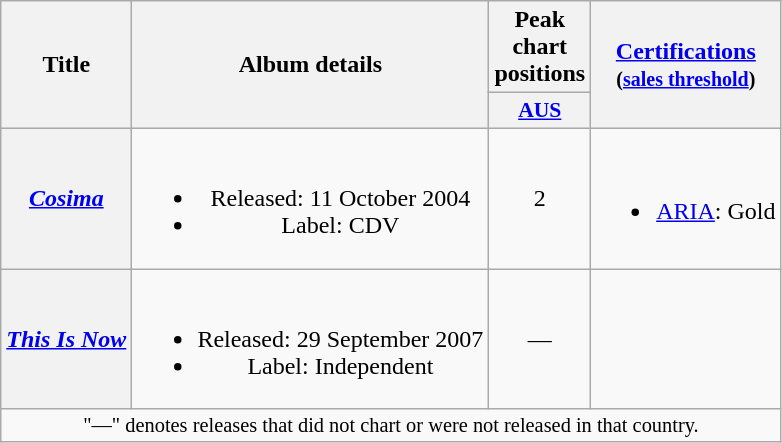<table class="wikitable plainrowheaders" style="text-align:center;">
<tr>
<th scope="col" rowspan="2">Title</th>
<th scope="col" rowspan="2">Album details</th>
<th scope="col" colspan="1">Peak chart positions</th>
<th scope="col" rowspan="2"><a href='#'>Certifications</a><br><small>(<a href='#'>sales threshold</a>)</small></th>
</tr>
<tr>
<th scope="col" style="width:3em;font-size:90%"><a href='#'>AUS</a><br></th>
</tr>
<tr>
<th scope="row"><em><a href='#'>Cosima</a></em></th>
<td><br><ul><li>Released: 11 October 2004</li><li>Label: CDV</li></ul></td>
<td>2</td>
<td><br><ul><li><a href='#'>ARIA</a>: Gold</li></ul></td>
</tr>
<tr>
<th scope="row"><em><a href='#'>This Is Now</a></em></th>
<td><br><ul><li>Released: 29 September 2007</li><li>Label: Independent</li></ul></td>
<td>—</td>
<td></td>
</tr>
<tr>
<td colspan="8" style="font-size:85%">"—" denotes releases that did not chart or were not released in that country.</td>
</tr>
</table>
